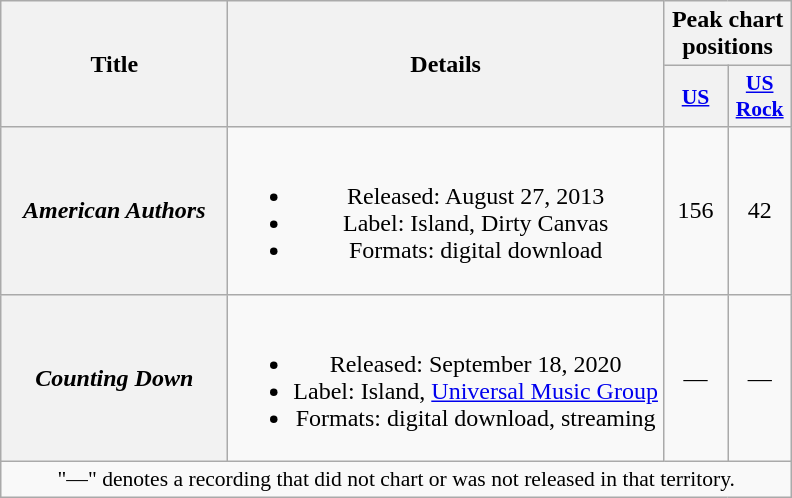<table class="wikitable plainrowheaders" style="text-align:center;">
<tr>
<th scope="col" rowspan="2" style="width:9em;">Title</th>
<th scope="col" rowspan="2">Details</th>
<th scope="col" colspan="2">Peak chart positions</th>
</tr>
<tr>
<th scope="col" style="width:2.5em;font-size:90%;"><a href='#'>US</a><br></th>
<th scope="col" style="width:2.5em;font-size:90%;"><a href='#'>US<br>Rock</a><br></th>
</tr>
<tr>
<th scope="row"><em>American Authors</em></th>
<td><br><ul><li>Released: August 27, 2013</li><li>Label: Island, Dirty Canvas</li><li>Formats: digital download</li></ul></td>
<td>156</td>
<td>42</td>
</tr>
<tr>
<th scope="row"><em>Counting Down</em></th>
<td><br><ul><li>Released: September 18, 2020</li><li>Label: Island, <a href='#'>Universal Music Group</a></li><li>Formats: digital download, streaming</li></ul></td>
<td>—</td>
<td>—</td>
</tr>
<tr>
<td colspan="14" style="font-size:90%">"—" denotes a recording that did not chart or was not released in that territory.</td>
</tr>
</table>
